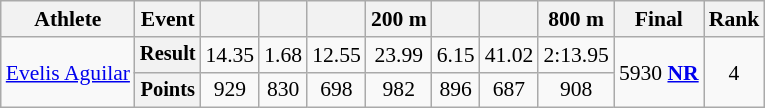<table class=wikitable style="font-size:90%;">
<tr>
<th>Athlete</th>
<th>Event</th>
<th></th>
<th></th>
<th></th>
<th>200 m</th>
<th></th>
<th></th>
<th>800 m</th>
<th>Final</th>
<th>Rank</th>
</tr>
<tr align=center>
<td rowspan=2 align=left><a href='#'>Evelis Aguilar</a></td>
<th style="font-size:95%">Result</th>
<td>14.35</td>
<td>1.68</td>
<td>12.55</td>
<td>23.99</td>
<td>6.15</td>
<td>41.02</td>
<td>2:13.95</td>
<td rowspan=2>5930 <strong><a href='#'>NR</a></strong></td>
<td rowspan=2>4</td>
</tr>
<tr align=center>
<th style="font-size:95%">Points</th>
<td>929</td>
<td>830</td>
<td>698</td>
<td>982</td>
<td>896</td>
<td>687</td>
<td>908</td>
</tr>
</table>
